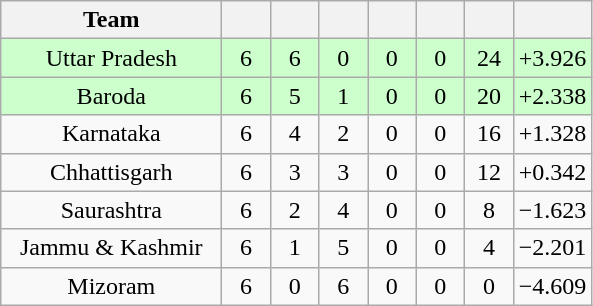<table class="wikitable" style="text-align:center">
<tr>
<th style="width:140px;">Team</th>
<th style="width:25px;"></th>
<th style="width:25px;"></th>
<th style="width:25px;"></th>
<th style="width:25px;"></th>
<th style="width:25px;"></th>
<th style="width:25px;"></th>
<th style="width:40px;"></th>
</tr>
<tr style="background:#cfc;">
<td>Uttar Pradesh</td>
<td>6</td>
<td>6</td>
<td>0</td>
<td>0</td>
<td>0</td>
<td>24</td>
<td>+3.926</td>
</tr>
<tr style="background:#cfc;">
<td>Baroda</td>
<td>6</td>
<td>5</td>
<td>1</td>
<td>0</td>
<td>0</td>
<td>20</td>
<td>+2.338</td>
</tr>
<tr>
<td>Karnataka</td>
<td>6</td>
<td>4</td>
<td>2</td>
<td>0</td>
<td>0</td>
<td>16</td>
<td>+1.328</td>
</tr>
<tr>
<td>Chhattisgarh</td>
<td>6</td>
<td>3</td>
<td>3</td>
<td>0</td>
<td>0</td>
<td>12</td>
<td>+0.342</td>
</tr>
<tr>
<td>Saurashtra</td>
<td>6</td>
<td>2</td>
<td>4</td>
<td>0</td>
<td>0</td>
<td>8</td>
<td>−1.623</td>
</tr>
<tr>
<td>Jammu & Kashmir</td>
<td>6</td>
<td>1</td>
<td>5</td>
<td>0</td>
<td>0</td>
<td>4</td>
<td>−2.201</td>
</tr>
<tr>
<td>Mizoram</td>
<td>6</td>
<td>0</td>
<td>6</td>
<td>0</td>
<td>0</td>
<td>0</td>
<td>−4.609</td>
</tr>
</table>
